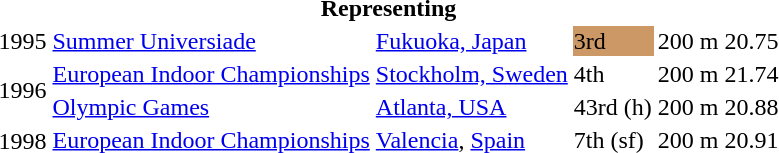<table>
<tr>
<th colspan="6">Representing </th>
</tr>
<tr>
<td>1995</td>
<td><a href='#'>Summer Universiade</a></td>
<td><a href='#'>Fukuoka, Japan</a></td>
<td bgcolor="cc9966">3rd</td>
<td>200 m</td>
<td>20.75</td>
</tr>
<tr>
<td rowspan=2>1996</td>
<td><a href='#'>European Indoor Championships</a></td>
<td><a href='#'>Stockholm, Sweden</a></td>
<td>4th</td>
<td>200 m</td>
<td>21.74</td>
</tr>
<tr>
<td><a href='#'>Olympic Games</a></td>
<td><a href='#'>Atlanta, USA</a></td>
<td>43rd (h)</td>
<td>200 m</td>
<td>20.88</td>
</tr>
<tr>
<td rowspan=2>1998</td>
<td><a href='#'>European Indoor Championships</a></td>
<td><a href='#'>Valencia</a>, <a href='#'>Spain</a></td>
<td>7th (sf)</td>
<td>200 m</td>
<td>20.91</td>
</tr>
<tr>
</tr>
</table>
